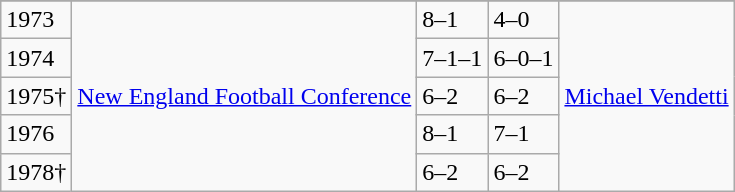<table class="wikitable">
<tr>
</tr>
<tr>
<td>1973</td>
<td rowspan=5><a href='#'>New England Football Conference</a></td>
<td>8–1</td>
<td>4–0</td>
<td rowspan=5><a href='#'>Michael Vendetti</a></td>
</tr>
<tr>
<td>1974</td>
<td>7–1–1</td>
<td>6–0–1</td>
</tr>
<tr>
<td>1975†</td>
<td>6–2</td>
<td>6–2</td>
</tr>
<tr>
<td>1976</td>
<td>8–1</td>
<td>7–1</td>
</tr>
<tr>
<td>1978†</td>
<td>6–2</td>
<td>6–2</td>
</tr>
</table>
